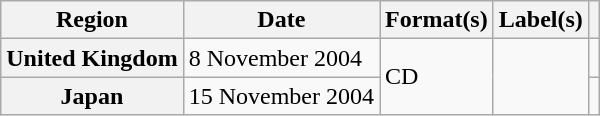<table class="wikitable plainrowheaders">
<tr>
<th scope="col">Region</th>
<th scope="col">Date</th>
<th scope="col">Format(s)</th>
<th scope="col">Label(s)</th>
<th scope="col"></th>
</tr>
<tr>
<th scope="row">United Kingdom</th>
<td>8 November 2004</td>
<td rowspan="2">CD</td>
<td rowspan="2"></td>
<td></td>
</tr>
<tr>
<th scope="row">Japan</th>
<td>15 November 2004</td>
<td></td>
</tr>
</table>
